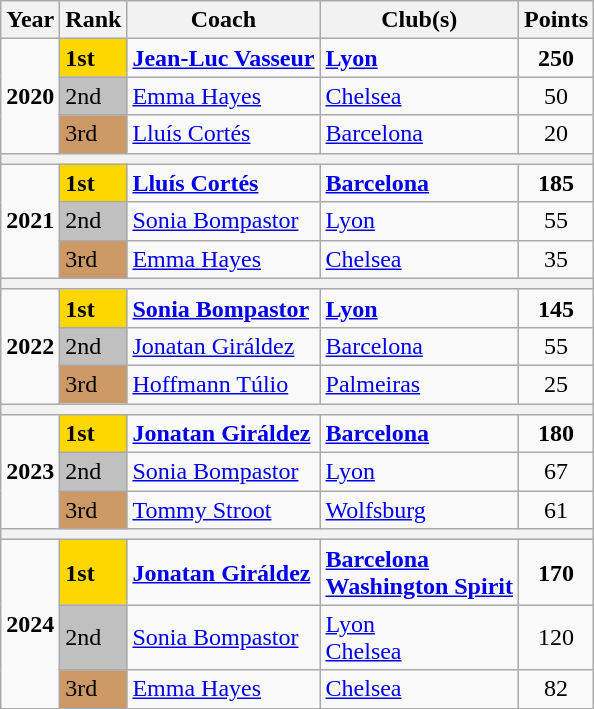<table class="wikitable">
<tr>
<th>Year</th>
<th>Rank</th>
<th>Coach</th>
<th>Club(s)</th>
<th>Points</th>
</tr>
<tr>
<td rowspan="3" align="center"><strong>2020</strong></td>
<td scope=col style="background-color: gold"><strong>1st</strong></td>
<td><strong> <a href='#'>Jean-Luc Vasseur</a></strong></td>
<td><strong> <a href='#'>Lyon</a></strong></td>
<td align="center"><strong>250</strong></td>
</tr>
<tr>
<td scope=col style="background-color: silver">2nd</td>
<td> <a href='#'>Emma Hayes</a></td>
<td> <a href='#'>Chelsea</a></td>
<td align="center">50</td>
</tr>
<tr>
<td scope=col style="background-color: #cc9966">3rd</td>
<td> <a href='#'>Lluís Cortés</a></td>
<td> <a href='#'>Barcelona</a></td>
<td align="center">20</td>
</tr>
<tr>
<th colspan="5"></th>
</tr>
<tr>
<td rowspan="3" align="center"><strong>2021</strong></td>
<td scope=col style="background-color: gold"><strong>1st</strong></td>
<td><strong> <a href='#'>Lluís Cortés</a></strong></td>
<td><strong> <a href='#'>Barcelona</a></strong></td>
<td align="center"><strong>185</strong></td>
</tr>
<tr>
<td scope=col style="background-color: silver">2nd</td>
<td> <a href='#'>Sonia Bompastor</a></td>
<td> <a href='#'>Lyon</a></td>
<td align="center">55</td>
</tr>
<tr>
<td scope=col style="background-color: #cc9966">3rd</td>
<td> <a href='#'>Emma Hayes</a></td>
<td> <a href='#'>Chelsea</a></td>
<td align="center">35</td>
</tr>
<tr>
<th colspan="5"></th>
</tr>
<tr>
<td rowspan="3" align="center"><strong>2022</strong></td>
<td scope=col style="background-color: gold"><strong>1st</strong></td>
<td><strong> <a href='#'>Sonia Bompastor</a></strong></td>
<td><strong> <a href='#'>Lyon</a></strong></td>
<td align="center"><strong>145</strong></td>
</tr>
<tr>
<td scope=col style="background-color: silver">2nd</td>
<td> <a href='#'>Jonatan Giráldez</a></td>
<td> <a href='#'>Barcelona</a></td>
<td align="center">55</td>
</tr>
<tr>
<td scope=col style="background-color: #cc9966">3rd</td>
<td> <a href='#'>Hoffmann Túlio</a></td>
<td> <a href='#'>Palmeiras</a></td>
<td align="center">25</td>
</tr>
<tr>
<th colspan="5"></th>
</tr>
<tr>
<td rowspan="3" align="center"><strong>2023</strong></td>
<td scope=col style="background-color: gold"><strong>1st</strong></td>
<td><strong> <a href='#'>Jonatan Giráldez</a></strong></td>
<td><strong> <a href='#'>Barcelona</a></strong></td>
<td align="center"><strong>180</strong></td>
</tr>
<tr>
<td scope=col style="background-color: silver">2nd</td>
<td> <a href='#'>Sonia Bompastor</a></td>
<td> <a href='#'>Lyon</a></td>
<td align="center">67</td>
</tr>
<tr>
<td scope=col style="background-color: #cc9966">3rd</td>
<td> <a href='#'>Tommy Stroot</a></td>
<td> <a href='#'>Wolfsburg</a></td>
<td align="center">61</td>
</tr>
<tr>
<th colspan="5"></th>
</tr>
<tr>
<td rowspan="3" align="center"><strong>2024</strong></td>
<td scope=col style="background-color: gold"><strong>1st</strong></td>
<td><strong> <a href='#'>Jonatan Giráldez</a></strong></td>
<td><strong> <a href='#'>Barcelona</a><br> <a href='#'>Washington Spirit</a></strong></td>
<td align="center"><strong>170</strong></td>
</tr>
<tr>
<td scope=col style="background-color: silver">2nd</td>
<td> <a href='#'>Sonia Bompastor</a></td>
<td> <a href='#'>Lyon</a><br> <a href='#'>Chelsea</a></td>
<td align="center">120</td>
</tr>
<tr>
<td scope=col style="background-color: #cc9966">3rd</td>
<td> <a href='#'>Emma Hayes</a></td>
<td> <a href='#'>Chelsea</a></td>
<td align="center">82</td>
</tr>
</table>
